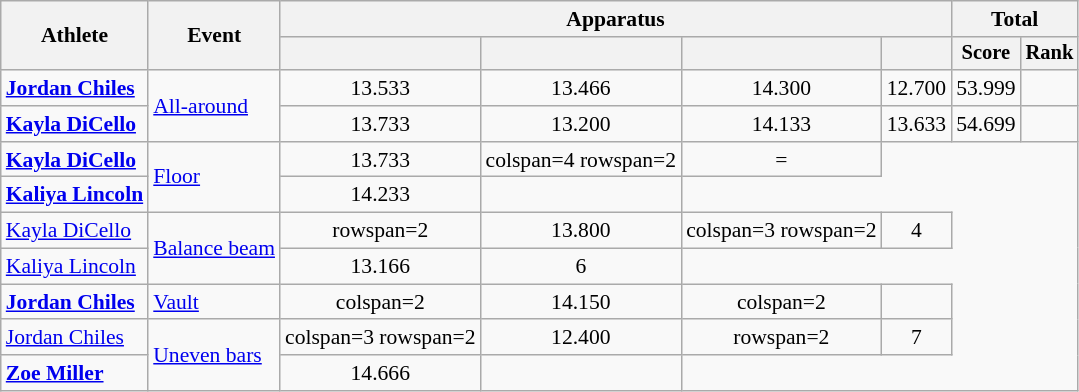<table class=wikitable style=font-size:90%;text-align:center>
<tr>
<th rowspan=2>Athlete</th>
<th rowspan=2>Event</th>
<th colspan=4>Apparatus</th>
<th colspan=2>Total</th>
</tr>
<tr style=font-size:95%>
<th></th>
<th></th>
<th></th>
<th></th>
<th>Score</th>
<th>Rank</th>
</tr>
<tr>
<td align=left><strong><a href='#'>Jordan Chiles</a></strong></td>
<td align=left rowspan=2><a href='#'>All-around</a></td>
<td>13.533</td>
<td>13.466</td>
<td>14.300</td>
<td>12.700</td>
<td>53.999</td>
<td></td>
</tr>
<tr>
<td align=left><strong><a href='#'>Kayla DiCello</a></strong></td>
<td>13.733</td>
<td>13.200</td>
<td>14.133</td>
<td>13.633</td>
<td>54.699</td>
<td></td>
</tr>
<tr>
<td align=left><strong><a href='#'>Kayla DiCello</a></strong></td>
<td align=left rowspan=2><a href='#'>Floor</a></td>
<td>13.733</td>
<td>colspan=4 rowspan=2 </td>
<td>=</td>
</tr>
<tr>
<td align=left><strong><a href='#'>Kaliya Lincoln</a></strong></td>
<td>14.233</td>
<td></td>
</tr>
<tr>
<td align=left><a href='#'>Kayla DiCello</a></td>
<td align=left rowspan=2><a href='#'>Balance beam</a></td>
<td>rowspan=2 </td>
<td>13.800</td>
<td>colspan=3 rowspan=2 </td>
<td>4</td>
</tr>
<tr>
<td align=left><a href='#'>Kaliya Lincoln</a></td>
<td>13.166</td>
<td>6</td>
</tr>
<tr>
<td align=left><strong><a href='#'>Jordan Chiles</a></strong></td>
<td align=left><a href='#'>Vault</a></td>
<td>colspan=2 </td>
<td>14.150</td>
<td>colspan=2 </td>
<td></td>
</tr>
<tr>
<td align=left><a href='#'>Jordan Chiles</a></td>
<td align=left rowspan=2><a href='#'>Uneven bars</a></td>
<td>colspan=3 rowspan=2 </td>
<td>12.400</td>
<td>rowspan=2 </td>
<td>7</td>
</tr>
<tr>
<td align=left><strong><a href='#'>Zoe Miller</a></strong></td>
<td>14.666</td>
<td></td>
</tr>
</table>
